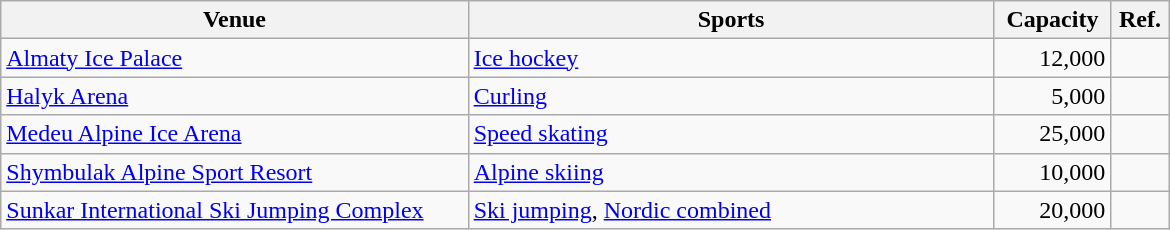<table class="wikitable sortable" width=780px>
<tr>
<th width=40%>Venue</th>
<th width=45%>Sports</th>
<th width=10%>Capacity</th>
<th class="unsortable">Ref.</th>
</tr>
<tr>
<td><a href='#'>Almaty Ice Palace</a></td>
<td><a href='#'>Ice hockey</a></td>
<td align="right">12,000</td>
<td align=center></td>
</tr>
<tr>
<td><a href='#'>Halyk Arena</a></td>
<td><a href='#'>Curling</a></td>
<td align="right">5,000</td>
<td align=center></td>
</tr>
<tr>
<td><a href='#'>Medeu Alpine Ice Arena</a></td>
<td><a href='#'>Speed skating</a></td>
<td align="right">25,000</td>
<td align=center></td>
</tr>
<tr>
<td><a href='#'>Shymbulak Alpine Sport Resort</a></td>
<td><a href='#'>Alpine skiing</a></td>
<td align="right">10,000</td>
<td align=center></td>
</tr>
<tr>
<td><a href='#'>Sunkar International Ski Jumping Complex</a></td>
<td><a href='#'>Ski jumping</a>, <a href='#'>Nordic combined</a></td>
<td align="right">20,000</td>
<td align=center></td>
</tr>
</table>
